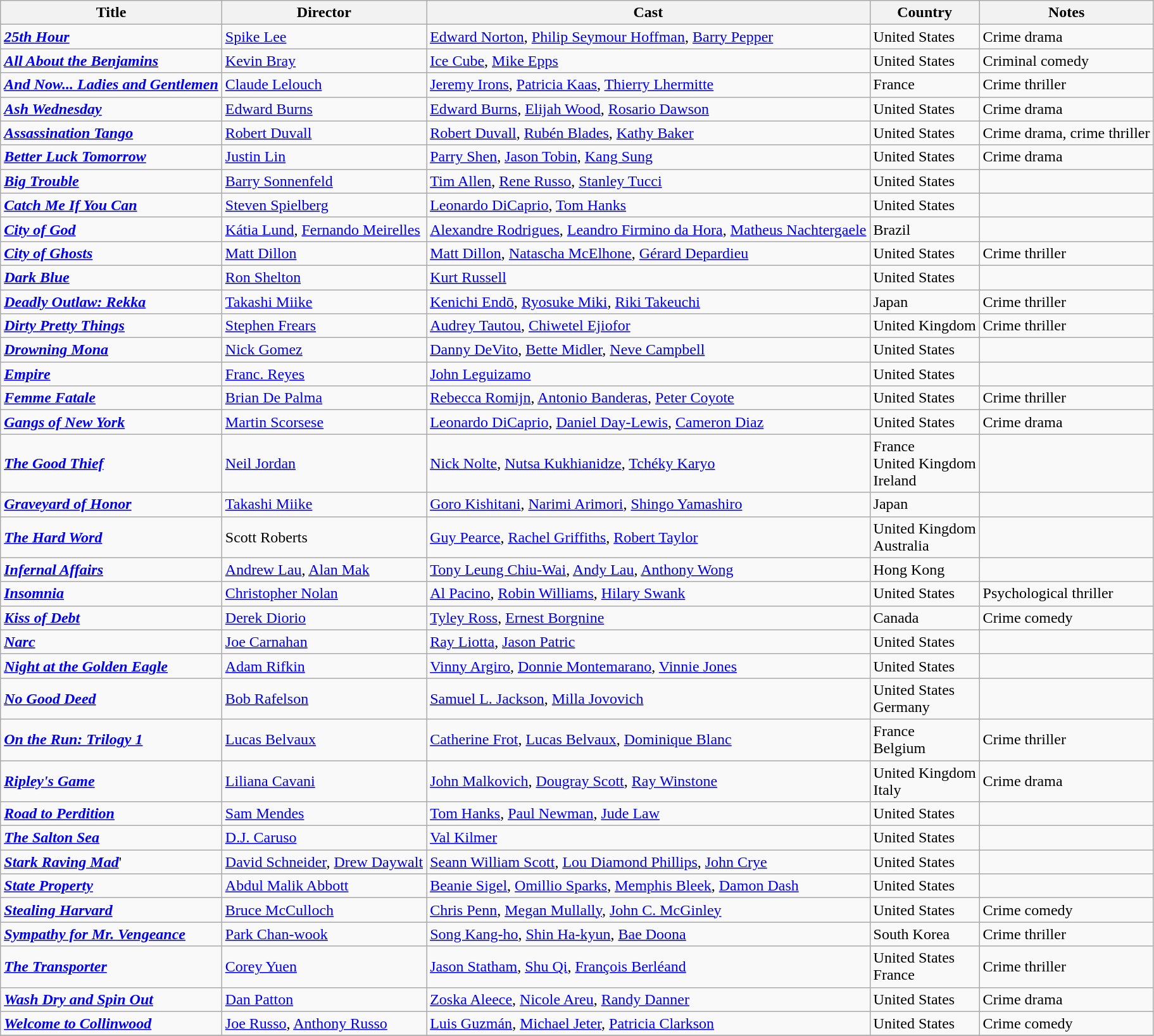<table class="wikitable">
<tr>
<th>Title</th>
<th>Director</th>
<th>Cast</th>
<th>Country</th>
<th>Notes</th>
</tr>
<tr>
<td><strong><em><a href='#'>25th Hour</a></em></strong></td>
<td><a href='#'>Spike Lee</a></td>
<td><a href='#'>Edward Norton</a>, <a href='#'>Philip Seymour Hoffman</a>, <a href='#'>Barry Pepper</a></td>
<td>United States</td>
<td>Crime drama</td>
</tr>
<tr>
<td><strong><em><a href='#'>All About the Benjamins</a></em></strong></td>
<td><a href='#'>Kevin Bray</a></td>
<td><a href='#'>Ice Cube</a>, <a href='#'>Mike Epps</a></td>
<td>United States</td>
<td>Criminal comedy</td>
</tr>
<tr>
<td><strong><em><a href='#'>And Now... Ladies and Gentlemen</a></em></strong></td>
<td><a href='#'>Claude Lelouch</a></td>
<td><a href='#'>Jeremy Irons</a>, <a href='#'>Patricia Kaas</a>, <a href='#'>Thierry Lhermitte</a></td>
<td>France<br></td>
<td>Crime thriller</td>
</tr>
<tr>
<td><strong><em><a href='#'>Ash Wednesday</a></em></strong></td>
<td><a href='#'>Edward Burns</a></td>
<td><a href='#'>Edward Burns</a>, <a href='#'>Elijah Wood</a>, <a href='#'>Rosario Dawson</a></td>
<td>United States</td>
<td>Crime drama</td>
</tr>
<tr>
<td><strong><em><a href='#'>Assassination Tango</a></em></strong></td>
<td><a href='#'>Robert Duvall</a></td>
<td><a href='#'>Robert Duvall</a>, <a href='#'>Rubén Blades</a>, <a href='#'>Kathy Baker</a></td>
<td>United States</td>
<td>Crime drama, crime thriller</td>
</tr>
<tr>
<td><strong><em><a href='#'>Better Luck Tomorrow</a></em></strong></td>
<td><a href='#'>Justin Lin</a></td>
<td><a href='#'>Parry Shen</a>, <a href='#'>Jason Tobin</a>, <a href='#'>Kang Sung</a></td>
<td>United States</td>
<td>Crime drama</td>
</tr>
<tr>
<td><strong><em><a href='#'>Big Trouble</a></em></strong></td>
<td><a href='#'>Barry Sonnenfeld</a></td>
<td><a href='#'>Tim Allen</a>, <a href='#'>Rene Russo</a>, <a href='#'>Stanley Tucci</a></td>
<td>United States</td>
<td></td>
</tr>
<tr>
<td><strong><em><a href='#'>Catch Me If You Can</a></em></strong></td>
<td><a href='#'>Steven Spielberg</a></td>
<td><a href='#'>Leonardo DiCaprio</a>, <a href='#'>Tom Hanks</a></td>
<td>United States</td>
<td></td>
</tr>
<tr>
<td><strong><em><a href='#'>City of God</a></em></strong></td>
<td><a href='#'>Kátia Lund</a>, <a href='#'>Fernando Meirelles</a></td>
<td><a href='#'>Alexandre Rodrigues</a>, <a href='#'>Leandro Firmino da Hora</a>, <a href='#'>Matheus Nachtergaele</a></td>
<td>Brazil</td>
<td></td>
</tr>
<tr>
<td><strong><em><a href='#'>City of Ghosts</a></em></strong></td>
<td><a href='#'>Matt Dillon</a></td>
<td><a href='#'>Matt Dillon</a>, <a href='#'>Natascha McElhone</a>, <a href='#'>Gérard Depardieu</a></td>
<td>United States</td>
<td>Crime thriller</td>
</tr>
<tr>
<td><strong><em><a href='#'>Dark Blue</a></em></strong></td>
<td><a href='#'>Ron Shelton</a></td>
<td><a href='#'>Kurt Russell</a></td>
<td>United States</td>
<td></td>
</tr>
<tr>
<td><strong><em><a href='#'>Deadly Outlaw: Rekka</a></em></strong></td>
<td><a href='#'>Takashi Miike</a></td>
<td><a href='#'>Kenichi Endō</a>, <a href='#'>Ryosuke Miki</a>, <a href='#'>Riki Takeuchi</a></td>
<td>Japan</td>
<td>Crime thriller</td>
</tr>
<tr>
<td><strong><em><a href='#'>Dirty Pretty Things</a></em></strong></td>
<td><a href='#'>Stephen Frears</a></td>
<td><a href='#'>Audrey Tautou</a>, <a href='#'>Chiwetel Ejiofor</a></td>
<td>United Kingdom</td>
<td>Crime thriller</td>
</tr>
<tr>
<td><strong><em><a href='#'>Drowning Mona</a></em></strong></td>
<td><a href='#'>Nick Gomez</a></td>
<td><a href='#'>Danny DeVito</a>, <a href='#'>Bette Midler</a>, <a href='#'>Neve Campbell</a></td>
<td>United States</td>
<td></td>
</tr>
<tr>
<td><strong><em><a href='#'>Empire</a></em></strong></td>
<td><a href='#'>Franc. Reyes</a></td>
<td><a href='#'>John Leguizamo</a></td>
<td>United States</td>
<td></td>
</tr>
<tr>
<td><strong><em><a href='#'>Femme Fatale</a></em></strong></td>
<td><a href='#'>Brian De Palma</a></td>
<td><a href='#'>Rebecca Romijn</a>, <a href='#'>Antonio Banderas</a>, <a href='#'>Peter Coyote</a></td>
<td>United States</td>
<td>Crime thriller</td>
</tr>
<tr>
<td><strong><em><a href='#'>Gangs of New York</a></em></strong></td>
<td><a href='#'>Martin Scorsese</a></td>
<td><a href='#'>Leonardo DiCaprio</a>, <a href='#'>Daniel Day-Lewis</a>, <a href='#'>Cameron Diaz</a></td>
<td>United States</td>
<td>Crime drama</td>
</tr>
<tr>
<td><strong><em><a href='#'>The Good Thief</a></em></strong></td>
<td><a href='#'>Neil Jordan</a></td>
<td><a href='#'>Nick Nolte</a>, <a href='#'>Nutsa Kukhianidze</a>, <a href='#'>Tchéky Karyo</a></td>
<td>France<br>United Kingdom<br>Ireland</td>
<td></td>
</tr>
<tr>
<td><strong><em><a href='#'>Graveyard of Honor</a></em></strong></td>
<td><a href='#'>Takashi Miike</a></td>
<td><a href='#'>Goro Kishitani</a>, <a href='#'>Narimi Arimori</a>, <a href='#'>Shingo Yamashiro</a></td>
<td>Japan</td>
<td></td>
</tr>
<tr>
<td><strong><em><a href='#'>The Hard Word</a></em></strong></td>
<td>Scott Roberts</td>
<td><a href='#'>Guy Pearce</a>, <a href='#'>Rachel Griffiths</a>, <a href='#'>Robert Taylor</a></td>
<td>United Kingdom<br>Australia</td>
<td></td>
</tr>
<tr>
<td><strong><em><a href='#'>Infernal Affairs</a></em></strong></td>
<td><a href='#'>Andrew Lau</a>, <a href='#'>Alan Mak</a></td>
<td><a href='#'>Tony Leung Chiu-Wai</a>, <a href='#'>Andy Lau</a>, <a href='#'>Anthony Wong</a></td>
<td>Hong Kong</td>
<td></td>
</tr>
<tr>
<td><strong><em><a href='#'>Insomnia</a></em></strong></td>
<td><a href='#'>Christopher Nolan</a></td>
<td><a href='#'>Al Pacino</a>, <a href='#'>Robin Williams</a>, <a href='#'>Hilary Swank</a></td>
<td>United States</td>
<td>Psychological thriller</td>
</tr>
<tr>
<td><strong><em><a href='#'>Kiss of Debt</a></em></strong></td>
<td><a href='#'>Derek Diorio</a></td>
<td><a href='#'>Tyley Ross</a>, <a href='#'>Ernest Borgnine</a></td>
<td>Canada</td>
<td>Crime comedy</td>
</tr>
<tr>
<td><strong><em><a href='#'>Narc</a></em></strong></td>
<td><a href='#'>Joe Carnahan</a></td>
<td><a href='#'>Ray Liotta</a>, <a href='#'>Jason Patric</a></td>
<td>United States</td>
<td></td>
</tr>
<tr>
<td><strong><em><a href='#'>Night at the Golden Eagle</a></em></strong></td>
<td><a href='#'>Adam Rifkin</a></td>
<td><a href='#'>Vinny Argiro</a>, <a href='#'>Donnie Montemarano</a>, <a href='#'>Vinnie Jones</a></td>
<td>United States</td>
<td></td>
</tr>
<tr>
<td><strong><em><a href='#'>No Good Deed</a></em></strong></td>
<td><a href='#'>Bob Rafelson</a></td>
<td><a href='#'>Samuel L. Jackson</a>, <a href='#'>Milla Jovovich</a></td>
<td>United States<br>Germany</td>
<td></td>
</tr>
<tr>
<td><strong><em><a href='#'>On the Run: Trilogy 1</a></em></strong></td>
<td><a href='#'>Lucas Belvaux</a></td>
<td><a href='#'>Catherine Frot</a>, <a href='#'>Lucas Belvaux</a>, <a href='#'>Dominique Blanc</a></td>
<td>France<br>Belgium</td>
<td>Crime thriller</td>
</tr>
<tr>
<td><strong><em><a href='#'>Ripley's Game</a></em></strong></td>
<td><a href='#'>Liliana Cavani</a></td>
<td><a href='#'>John Malkovich</a>, <a href='#'>Dougray Scott</a>, <a href='#'>Ray Winstone</a></td>
<td>United Kingdom<br>Italy</td>
<td>Crime drama</td>
</tr>
<tr>
<td><strong><em><a href='#'>Road to Perdition</a></em></strong></td>
<td><a href='#'>Sam Mendes</a></td>
<td><a href='#'>Tom Hanks</a>, <a href='#'>Paul Newman</a>, <a href='#'>Jude Law</a></td>
<td>United States</td>
<td></td>
</tr>
<tr>
<td><strong><em><a href='#'>The Salton Sea</a></em></strong></td>
<td><a href='#'>D.J. Caruso</a></td>
<td><a href='#'>Val Kilmer</a></td>
<td>United States</td>
<td></td>
</tr>
<tr>
<td><strong><em><a href='#'>Stark Raving Mad</a></em></strong>'</td>
<td><a href='#'>David Schneider</a>, <a href='#'>Drew Daywalt</a></td>
<td><a href='#'>Seann William Scott</a>, <a href='#'>Lou Diamond Phillips</a>, <a href='#'>John Crye</a></td>
<td>United States</td>
<td></td>
</tr>
<tr>
<td><strong><em><a href='#'>State Property</a></em></strong></td>
<td><a href='#'>Abdul Malik Abbott</a></td>
<td><a href='#'>Beanie Sigel</a>, <a href='#'>Omillio Sparks</a>, <a href='#'>Memphis Bleek</a>, <a href='#'>Damon Dash</a></td>
<td>United States</td>
<td></td>
</tr>
<tr>
<td><strong><em><a href='#'>Stealing Harvard</a></em></strong></td>
<td><a href='#'>Bruce McCulloch</a></td>
<td><a href='#'>Chris Penn</a>, <a href='#'>Megan Mullally</a>, <a href='#'>John C. McGinley</a></td>
<td>United States</td>
<td>Crime comedy</td>
</tr>
<tr>
<td><strong><em><a href='#'>Sympathy for Mr. Vengeance</a></em></strong></td>
<td><a href='#'>Park Chan-wook</a></td>
<td><a href='#'>Song Kang-ho</a>, <a href='#'>Shin Ha-kyun</a>, <a href='#'>Bae Doona</a></td>
<td>South Korea</td>
<td>Crime thriller</td>
</tr>
<tr>
<td><strong><em><a href='#'>The Transporter</a></em></strong></td>
<td><a href='#'>Corey Yuen</a></td>
<td><a href='#'>Jason Statham</a>, <a href='#'>Shu Qi</a>, <a href='#'>François Berléand</a></td>
<td>United States<br>France</td>
<td>Crime thriller</td>
</tr>
<tr>
<td><strong><em><a href='#'>Wash Dry and Spin Out</a></em></strong></td>
<td><a href='#'>Dan Patton</a></td>
<td><a href='#'>Zoska Aleece</a>, <a href='#'>Nicole Areu</a>, <a href='#'>Randy Danner</a></td>
<td>United States</td>
<td>Crime drama</td>
</tr>
<tr>
<td><strong><em><a href='#'>Welcome to Collinwood</a></em></strong></td>
<td><a href='#'>Joe Russo</a>, <a href='#'>Anthony Russo</a></td>
<td><a href='#'>Luis Guzmán</a>, <a href='#'>Michael Jeter</a>, <a href='#'>Patricia Clarkson</a></td>
<td>United States</td>
<td>Crime comedy</td>
</tr>
<tr>
</tr>
</table>
